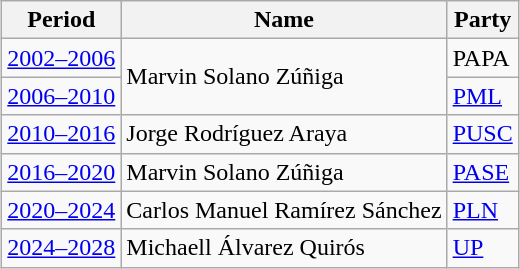<table class="wikitable" style="margin:auto">
<tr>
<th>Period</th>
<th>Name</th>
<th>Party</th>
</tr>
<tr>
<td><a href='#'>2002–2006</a></td>
<td rowspan="2">Marvin Solano Zúñiga</td>
<td> PAPA</td>
</tr>
<tr>
<td><a href='#'>2006–2010</a></td>
<td> <a href='#'>PML</a></td>
</tr>
<tr>
<td><a href='#'>2010–2016</a></td>
<td>Jorge Rodríguez Araya</td>
<td> <a href='#'>PUSC</a></td>
</tr>
<tr>
<td><a href='#'>2016–2020</a></td>
<td>Marvin Solano Zúñiga</td>
<td> <a href='#'>PASE</a></td>
</tr>
<tr>
<td><a href='#'>2020–2024</a></td>
<td>Carlos Manuel Ramírez Sánchez</td>
<td> <a href='#'>PLN</a></td>
</tr>
<tr>
<td><a href='#'>2024–2028</a></td>
<td>Michaell Álvarez Quirós</td>
<td> <a href='#'>UP</a></td>
</tr>
</table>
